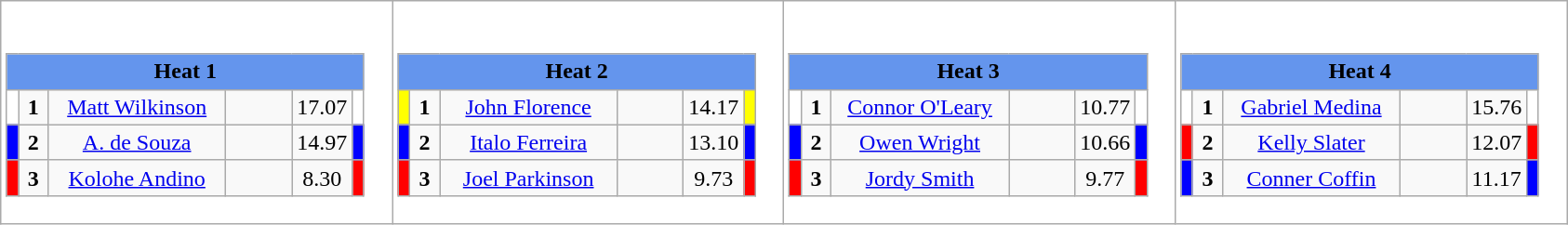<table class="wikitable" style="background:#fff;">
<tr>
<td><div><br><table class="wikitable">
<tr>
<td colspan="6"  style="text-align:center; background:#6495ed;"><strong>Heat 1</strong></td>
</tr>
<tr>
<td style="width:01px; background: #fff;"></td>
<td style="width:14px; text-align:center;"><strong>1</strong></td>
<td style="width:120px; text-align:center;"><a href='#'>Matt Wilkinson</a></td>
<td style="width:40px; text-align:center;"></td>
<td style="width:20px; text-align:center;">17.07</td>
<td style="width:01px; background: #fff;"></td>
</tr>
<tr>
<td style="width:01px; background: #00f;"></td>
<td style="width:14px; text-align:center;"><strong>2</strong></td>
<td style="width:120px; text-align:center;"><a href='#'>A. de Souza</a></td>
<td style="width:40px; text-align:center;"></td>
<td style="width:20px; text-align:center;">14.97</td>
<td style="width:01px; background: #00f;"></td>
</tr>
<tr>
<td style="width:01px; background: #f00;"></td>
<td style="width:14px; text-align:center;"><strong>3</strong></td>
<td style="width:120px; text-align:center;"><a href='#'>Kolohe Andino</a></td>
<td style="width:40px; text-align:center;"></td>
<td style="width:20px; text-align:center;">8.30</td>
<td style="width:01px; background: #f00;"></td>
</tr>
</table>
</div></td>
<td><div><br><table class="wikitable">
<tr>
<td colspan="6"  style="text-align:center; background:#6495ed;"><strong>Heat 2</strong></td>
</tr>
<tr>
<td style="width:01px; background: #ff0;"></td>
<td style="width:14px; text-align:center;"><strong>1</strong></td>
<td style="width:120px; text-align:center;"><a href='#'>John Florence</a></td>
<td style="width:40px; text-align:center;"></td>
<td style="width:20px; text-align:center;">14.17</td>
<td style="width:01px; background: #ff0;"></td>
</tr>
<tr>
<td style="width:01px; background: #00f;"></td>
<td style="width:14px; text-align:center;"><strong>2</strong></td>
<td style="width:120px; text-align:center;"><a href='#'>Italo Ferreira</a></td>
<td style="width:40px; text-align:center;"></td>
<td style="width:20px; text-align:center;">13.10</td>
<td style="width:01px; background: #00f;"></td>
</tr>
<tr>
<td style="width:01px; background: #f00;"></td>
<td style="width:14px; text-align:center;"><strong>3</strong></td>
<td style="width:120px; text-align:center;"><a href='#'>Joel Parkinson</a></td>
<td style="width:40px; text-align:center;"></td>
<td style="width:20px; text-align:center;">9.73</td>
<td style="width:01px; background: #f00;"></td>
</tr>
</table>
</div></td>
<td><div><br><table class="wikitable">
<tr>
<td colspan="6"  style="text-align:center; background:#6495ed;"><strong>Heat 3</strong></td>
</tr>
<tr>
<td style="width:01px; background: #fff;"></td>
<td style="width:14px; text-align:center;"><strong>1</strong></td>
<td style="width:120px; text-align:center;"><a href='#'>Connor O'Leary</a></td>
<td style="width:40px; text-align:center;"></td>
<td style="width:20px; text-align:center;">10.77</td>
<td style="width:01px; background: #fff;"></td>
</tr>
<tr>
<td style="width:01px; background: #00f;"></td>
<td style="width:14px; text-align:center;"><strong>2</strong></td>
<td style="width:120px; text-align:center;"><a href='#'>Owen Wright</a></td>
<td style="width:40px; text-align:center;"></td>
<td style="width:20px; text-align:center;">10.66</td>
<td style="width:01px; background: #00f;"></td>
</tr>
<tr>
<td style="width:01px; background: #f00;"></td>
<td style="width:14px; text-align:center;"><strong>3</strong></td>
<td style="width:120px; text-align:center;"><a href='#'>Jordy Smith</a></td>
<td style="width:40px; text-align:center;"></td>
<td style="width:20px; text-align:center;">9.77</td>
<td style="width:01px; background: #f00;"></td>
</tr>
</table>
</div></td>
<td><div><br><table class="wikitable">
<tr>
<td colspan="6"  style="text-align:center; background:#6495ed;"><strong>Heat 4</strong></td>
</tr>
<tr>
<td style="width:01px; background: #fff;"></td>
<td style="width:14px; text-align:center;"><strong>1</strong></td>
<td style="width:120px; text-align:center;"><a href='#'>Gabriel Medina</a></td>
<td style="width:40px; text-align:center;"></td>
<td style="width:20px; text-align:center;">15.76</td>
<td style="width:01px; background: #fff;"></td>
</tr>
<tr>
<td style="width:01px; background: #f00;"></td>
<td style="width:14px; text-align:center;"><strong>2</strong></td>
<td style="width:120px; text-align:center;"><a href='#'>Kelly Slater</a></td>
<td style="width:40px; text-align:center;"></td>
<td style="width:20px; text-align:center;">12.07</td>
<td style="width:01px; background: #f00;"></td>
</tr>
<tr>
<td style="width:01px; background: #00f;"></td>
<td style="width:14px; text-align:center;"><strong>3</strong></td>
<td style="width:120px; text-align:center;"><a href='#'>Conner Coffin</a></td>
<td style="width:40px; text-align:center;"></td>
<td style="width:20px; text-align:center;">11.17</td>
<td style="width:01px; background: #00f;"></td>
</tr>
</table>
</div></td>
</tr>
</table>
